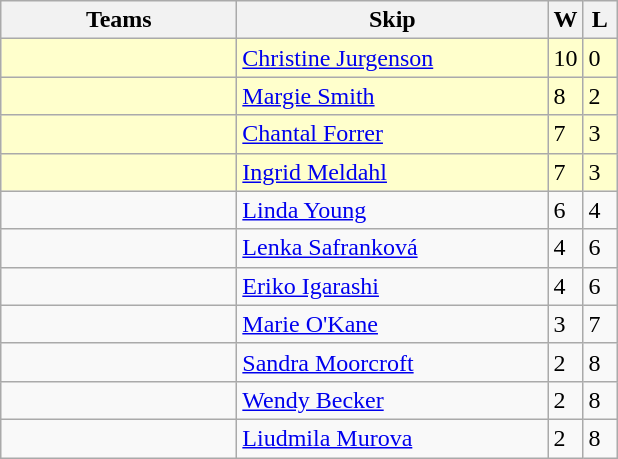<table class="wikitable">
<tr>
<th width=150>Teams</th>
<th width=200>Skip</th>
<th width=15>W</th>
<th width=15>L</th>
</tr>
<tr bgcolor=#ffffcc>
<td></td>
<td><a href='#'>Christine Jurgenson</a></td>
<td>10</td>
<td>0</td>
</tr>
<tr bgcolor=#ffffcc>
<td></td>
<td><a href='#'>Margie Smith</a></td>
<td>8</td>
<td>2</td>
</tr>
<tr bgcolor=#ffffcc>
<td></td>
<td><a href='#'>Chantal Forrer</a></td>
<td>7</td>
<td>3</td>
</tr>
<tr bgcolor=#ffffcc>
<td></td>
<td><a href='#'>Ingrid Meldahl</a></td>
<td>7</td>
<td>3</td>
</tr>
<tr>
<td></td>
<td><a href='#'>Linda Young</a></td>
<td>6</td>
<td>4</td>
</tr>
<tr>
<td></td>
<td><a href='#'>Lenka Safranková</a></td>
<td>4</td>
<td>6</td>
</tr>
<tr>
<td></td>
<td><a href='#'>Eriko Igarashi</a></td>
<td>4</td>
<td>6</td>
</tr>
<tr>
<td></td>
<td><a href='#'>Marie O'Kane</a></td>
<td>3</td>
<td>7</td>
</tr>
<tr>
<td></td>
<td><a href='#'>Sandra Moorcroft</a></td>
<td>2</td>
<td>8</td>
</tr>
<tr>
<td></td>
<td><a href='#'>Wendy Becker</a></td>
<td>2</td>
<td>8</td>
</tr>
<tr>
<td></td>
<td><a href='#'>Liudmila Murova</a></td>
<td>2</td>
<td>8</td>
</tr>
</table>
